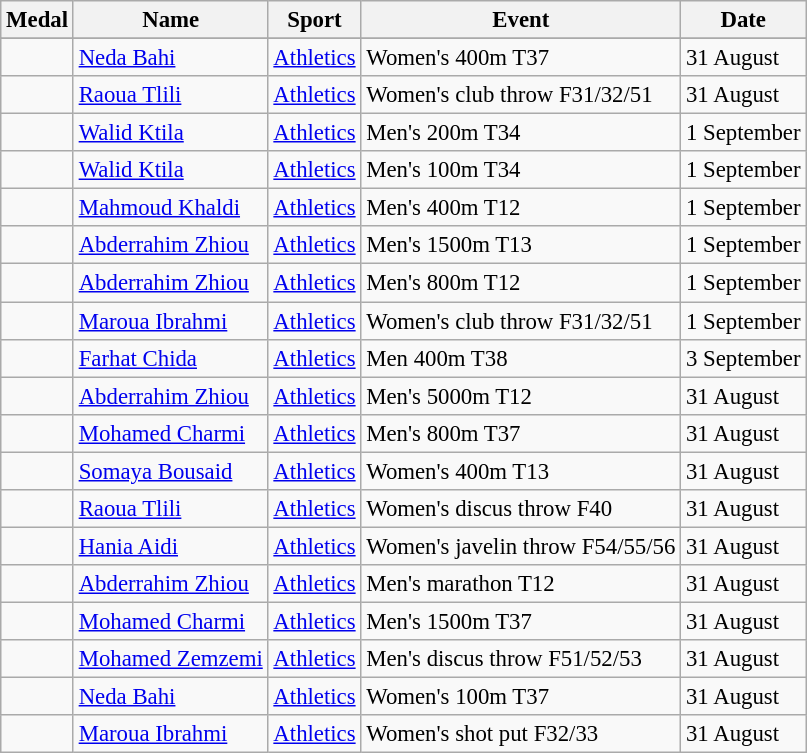<table class="wikitable sortable" style="font-size:95%">
<tr>
<th>Medal</th>
<th>Name</th>
<th>Sport</th>
<th>Event</th>
<th>Date</th>
</tr>
<tr>
</tr>
<tr>
<td></td>
<td><a href='#'>Neda Bahi</a></td>
<td><a href='#'>Athletics</a></td>
<td>Women's 400m T37</td>
<td>31 August</td>
</tr>
<tr>
<td></td>
<td><a href='#'>Raoua Tlili</a></td>
<td><a href='#'>Athletics</a></td>
<td>Women's club throw F31/32/51</td>
<td>31 August</td>
</tr>
<tr>
<td></td>
<td><a href='#'>Walid Ktila</a></td>
<td><a href='#'>Athletics</a></td>
<td>Men's 200m T34</td>
<td>1 September</td>
</tr>
<tr>
<td></td>
<td><a href='#'>Walid Ktila</a></td>
<td><a href='#'>Athletics</a></td>
<td>Men's 100m T34</td>
<td>1 September</td>
</tr>
<tr>
<td></td>
<td><a href='#'>Mahmoud Khaldi</a></td>
<td><a href='#'>Athletics</a></td>
<td>Men's 400m T12</td>
<td>1 September</td>
</tr>
<tr>
<td></td>
<td><a href='#'>Abderrahim Zhiou</a></td>
<td><a href='#'>Athletics</a></td>
<td>Men's 1500m T13</td>
<td>1 September</td>
</tr>
<tr>
<td></td>
<td><a href='#'>Abderrahim Zhiou</a></td>
<td><a href='#'>Athletics</a></td>
<td>Men's 800m T12</td>
<td>1 September</td>
</tr>
<tr>
<td></td>
<td><a href='#'>Maroua Ibrahmi</a></td>
<td><a href='#'>Athletics</a></td>
<td>Women's club throw F31/32/51</td>
<td>1 September</td>
</tr>
<tr>
<td></td>
<td><a href='#'>Farhat Chida</a></td>
<td><a href='#'>Athletics</a></td>
<td>Men 400m T38</td>
<td>3 September</td>
</tr>
<tr>
<td></td>
<td><a href='#'>Abderrahim Zhiou</a></td>
<td><a href='#'>Athletics</a></td>
<td>Men's 5000m T12</td>
<td>31 August</td>
</tr>
<tr>
<td></td>
<td><a href='#'>Mohamed Charmi</a></td>
<td><a href='#'>Athletics</a></td>
<td>Men's 800m T37</td>
<td>31 August</td>
</tr>
<tr>
<td></td>
<td><a href='#'>Somaya Bousaid</a></td>
<td><a href='#'>Athletics</a></td>
<td>Women's 400m T13</td>
<td>31 August</td>
</tr>
<tr>
<td></td>
<td><a href='#'>Raoua Tlili</a></td>
<td><a href='#'>Athletics</a></td>
<td>Women's discus throw F40</td>
<td>31 August</td>
</tr>
<tr>
<td></td>
<td><a href='#'>Hania Aidi</a></td>
<td><a href='#'>Athletics</a></td>
<td>Women's javelin throw F54/55/56</td>
<td>31 August</td>
</tr>
<tr>
<td></td>
<td><a href='#'>Abderrahim Zhiou</a></td>
<td><a href='#'>Athletics</a></td>
<td>Men's marathon T12</td>
<td>31 August</td>
</tr>
<tr>
<td></td>
<td><a href='#'>Mohamed Charmi</a></td>
<td><a href='#'>Athletics</a></td>
<td>Men's 1500m T37</td>
<td>31 August</td>
</tr>
<tr>
<td></td>
<td><a href='#'>Mohamed Zemzemi</a></td>
<td><a href='#'>Athletics</a></td>
<td>Men's discus throw F51/52/53</td>
<td>31 August</td>
</tr>
<tr>
<td></td>
<td><a href='#'>Neda Bahi</a></td>
<td><a href='#'>Athletics</a></td>
<td>Women's 100m T37</td>
<td>31 August</td>
</tr>
<tr>
<td></td>
<td><a href='#'>Maroua Ibrahmi</a></td>
<td><a href='#'>Athletics</a></td>
<td>Women's shot put F32/33</td>
<td>31 August</td>
</tr>
</table>
